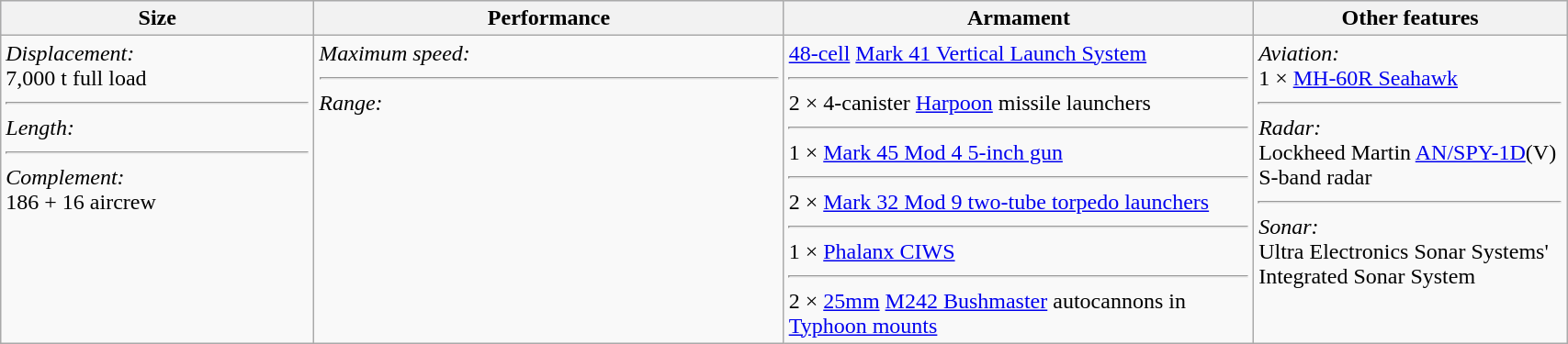<table class="wikitable" width="90%" style="text-align: left">
<tr bgcolor="lavender">
<th>Size</th>
<th>Performance</th>
<th>Armament</th>
<th>Other features</th>
</tr>
<tr>
<td valign="top" width="20%"><em>Displacement:</em><br>7,000 t full load<hr><em>Length:</em><br><hr><em>Complement:</em><br>186 + 16 aircrew</td>
<td valign="top" width="30%"><em>Maximum speed:</em><br><hr><em>Range:</em><br></td>
<td valign="top" width="30%"><a href='#'>48-cell</a> <a href='#'>Mark 41 Vertical Launch System</a><hr>2 × 4-canister <a href='#'>Harpoon</a> missile launchers<hr>1 × <a href='#'>Mark 45 Mod 4 5-inch gun</a><hr>2 × <a href='#'>Mark 32 Mod 9 two-tube torpedo launchers</a><hr>1 × <a href='#'>Phalanx CIWS</a><hr>2 × <a href='#'>25mm</a> <a href='#'>M242 Bushmaster</a> autocannons in <a href='#'>Typhoon mounts</a></td>
<td valign="top" width="20%"><em>Aviation:</em><br>1 × <a href='#'>MH-60R Seahawk</a><hr><em>Radar:</em><br>Lockheed Martin <a href='#'>AN/SPY-1D</a>(V) S-band radar<hr><em>Sonar:</em><br>Ultra Electronics Sonar Systems' Integrated Sonar System</td>
</tr>
</table>
